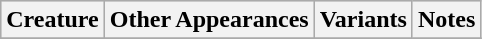<table class="wikitable">
<tr bgcolor="#CCCCCC">
<th>Creature</th>
<th>Other Appearances</th>
<th>Variants</th>
<th>Notes</th>
</tr>
<tr>
</tr>
</table>
